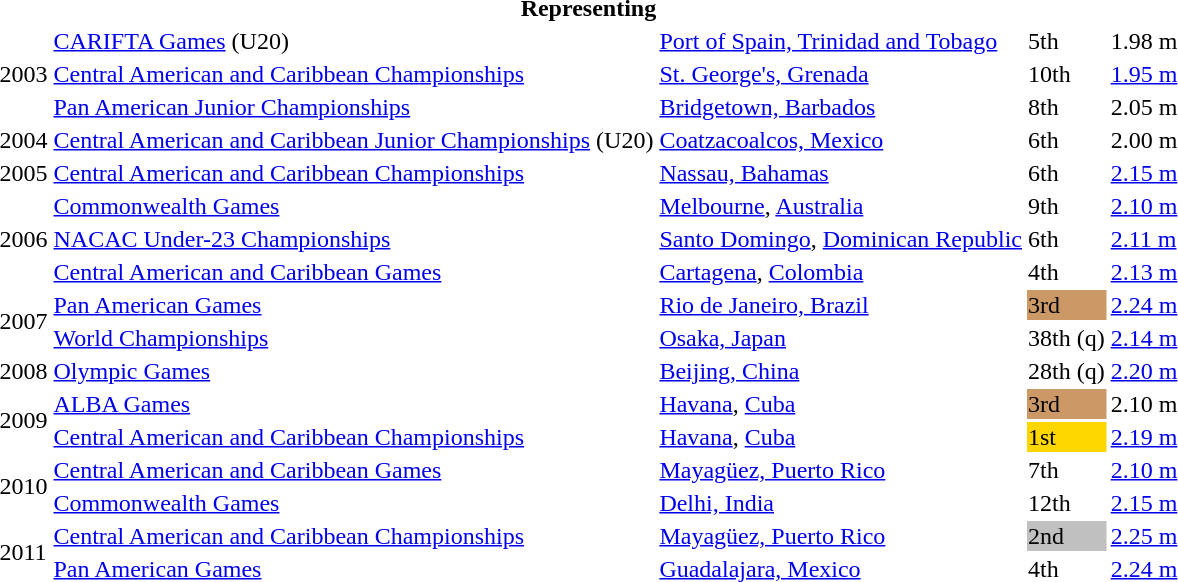<table>
<tr>
<th colspan="6">Representing </th>
</tr>
<tr>
<td rowspan=3>2003</td>
<td><a href='#'>CARIFTA Games</a> (U20)</td>
<td><a href='#'>Port of Spain, Trinidad and Tobago</a></td>
<td>5th</td>
<td>1.98 m</td>
</tr>
<tr>
<td><a href='#'>Central American and Caribbean Championships</a></td>
<td><a href='#'>St. George's, Grenada</a></td>
<td>10th</td>
<td><a href='#'>1.95 m</a></td>
</tr>
<tr>
<td><a href='#'>Pan American Junior Championships</a></td>
<td><a href='#'>Bridgetown, Barbados</a></td>
<td>8th</td>
<td>2.05 m</td>
</tr>
<tr>
<td>2004</td>
<td><a href='#'>Central American and Caribbean Junior Championships</a> (U20)</td>
<td><a href='#'>Coatzacoalcos, Mexico</a></td>
<td>6th</td>
<td>2.00 m</td>
</tr>
<tr>
<td>2005</td>
<td><a href='#'>Central American and Caribbean Championships</a></td>
<td><a href='#'>Nassau, Bahamas</a></td>
<td>6th</td>
<td><a href='#'>2.15 m</a></td>
</tr>
<tr>
<td rowspan=3>2006</td>
<td><a href='#'>Commonwealth Games</a></td>
<td><a href='#'>Melbourne</a>, <a href='#'>Australia</a></td>
<td>9th</td>
<td><a href='#'>2.10 m</a></td>
</tr>
<tr>
<td><a href='#'>NACAC Under-23 Championships</a></td>
<td><a href='#'>Santo Domingo</a>, <a href='#'>Dominican Republic</a></td>
<td>6th</td>
<td><a href='#'>2.11 m</a></td>
</tr>
<tr>
<td><a href='#'>Central American and Caribbean Games</a></td>
<td><a href='#'>Cartagena</a>, <a href='#'>Colombia</a></td>
<td>4th</td>
<td><a href='#'>2.13 m</a></td>
</tr>
<tr>
<td rowspan=2>2007</td>
<td><a href='#'>Pan American Games</a></td>
<td><a href='#'>Rio de Janeiro, Brazil</a></td>
<td bgcolor="cc9966">3rd</td>
<td><a href='#'>2.24 m</a></td>
</tr>
<tr>
<td><a href='#'>World Championships</a></td>
<td><a href='#'>Osaka, Japan</a></td>
<td>38th (q)</td>
<td><a href='#'>2.14 m</a></td>
</tr>
<tr>
<td>2008</td>
<td><a href='#'>Olympic Games</a></td>
<td><a href='#'>Beijing, China</a></td>
<td>28th (q)</td>
<td><a href='#'>2.20 m</a></td>
</tr>
<tr>
<td rowspan=2>2009</td>
<td><a href='#'>ALBA Games</a></td>
<td><a href='#'>Havana</a>, <a href='#'>Cuba</a></td>
<td bgcolor=cc9966>3rd</td>
<td>2.10 m</td>
</tr>
<tr>
<td><a href='#'>Central American and Caribbean Championships</a></td>
<td><a href='#'>Havana</a>, <a href='#'>Cuba</a></td>
<td bgcolor="gold">1st</td>
<td><a href='#'>2.19 m</a></td>
</tr>
<tr>
<td rowspan=2>2010</td>
<td><a href='#'>Central American and Caribbean Games</a></td>
<td><a href='#'>Mayagüez, Puerto Rico</a></td>
<td>7th</td>
<td><a href='#'>2.10 m</a></td>
</tr>
<tr>
<td><a href='#'>Commonwealth Games</a></td>
<td><a href='#'>Delhi, India</a></td>
<td>12th</td>
<td><a href='#'>2.15 m</a></td>
</tr>
<tr>
<td rowspan=2>2011</td>
<td><a href='#'>Central American and Caribbean Championships</a></td>
<td><a href='#'>Mayagüez, Puerto Rico</a></td>
<td bgcolor="silver">2nd</td>
<td><a href='#'>2.25 m</a></td>
</tr>
<tr>
<td><a href='#'>Pan American Games</a></td>
<td><a href='#'>Guadalajara, Mexico</a></td>
<td>4th</td>
<td><a href='#'>2.24 m</a></td>
</tr>
</table>
